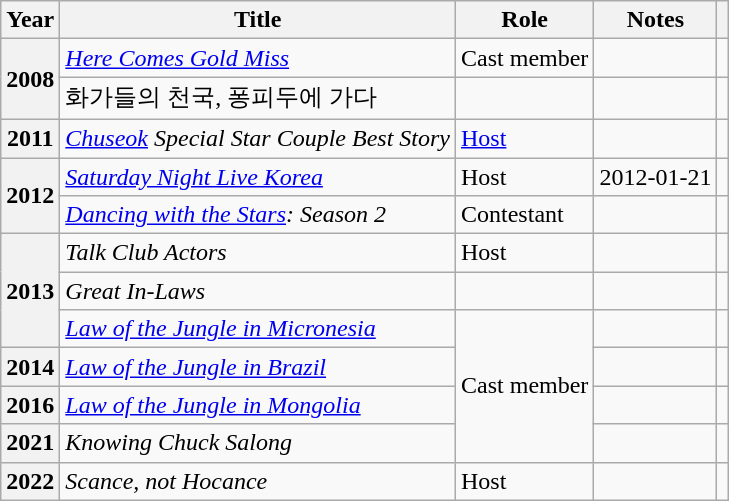<table class="wikitable sortable plainrowheaders">
<tr>
<th scope="col">Year</th>
<th scope="col">Title</th>
<th scope="col">Role</th>
<th scope="col">Notes</th>
<th scope="col" class="unsortable"></th>
</tr>
<tr>
<th scope="row" rowspan=2>2008</th>
<td><em><a href='#'>Here Comes Gold Miss</a></em></td>
<td>Cast member</td>
<td></td>
<td></td>
</tr>
<tr>
<td>화가들의 천국, 퐁피두에 가다</td>
<td></td>
<td></td>
<td></td>
</tr>
<tr>
<th scope="row">2011</th>
<td><em><a href='#'>Chuseok</a> Special Star Couple Best Story</em></td>
<td><a href='#'>Host</a></td>
<td></td>
<td></td>
</tr>
<tr>
<th scope="row" rowspan=2>2012</th>
<td><em><a href='#'>Saturday Night Live Korea</a></em></td>
<td>Host</td>
<td>2012-01-21</td>
<td></td>
</tr>
<tr>
<td><em><a href='#'>Dancing with the Stars</a>: Season 2</em></td>
<td>Contestant</td>
<td></td>
<td></td>
</tr>
<tr>
<th scope="row" rowspan=3>2013</th>
<td><em>Talk Club Actors</em></td>
<td>Host</td>
<td></td>
<td></td>
</tr>
<tr>
<td><em>Great In-Laws</em></td>
<td></td>
<td></td>
<td></td>
</tr>
<tr>
<td><em><a href='#'>Law of the Jungle in Micronesia</a></em></td>
<td rowspan=4>Cast member</td>
<td></td>
<td></td>
</tr>
<tr>
<th scope="row">2014</th>
<td><em><a href='#'>Law of the Jungle in Brazil</a></em></td>
<td></td>
<td></td>
</tr>
<tr>
<th scope="row">2016</th>
<td><em><a href='#'>Law of the Jungle in Mongolia</a></em></td>
<td></td>
<td></td>
</tr>
<tr>
<th scope="row">2021</th>
<td><em>Knowing Chuck Salong</em></td>
<td></td>
<td></td>
</tr>
<tr>
<th scope="row">2022</th>
<td><em>Scance, not Hocance</em></td>
<td>Host</td>
<td></td>
<td></td>
</tr>
</table>
